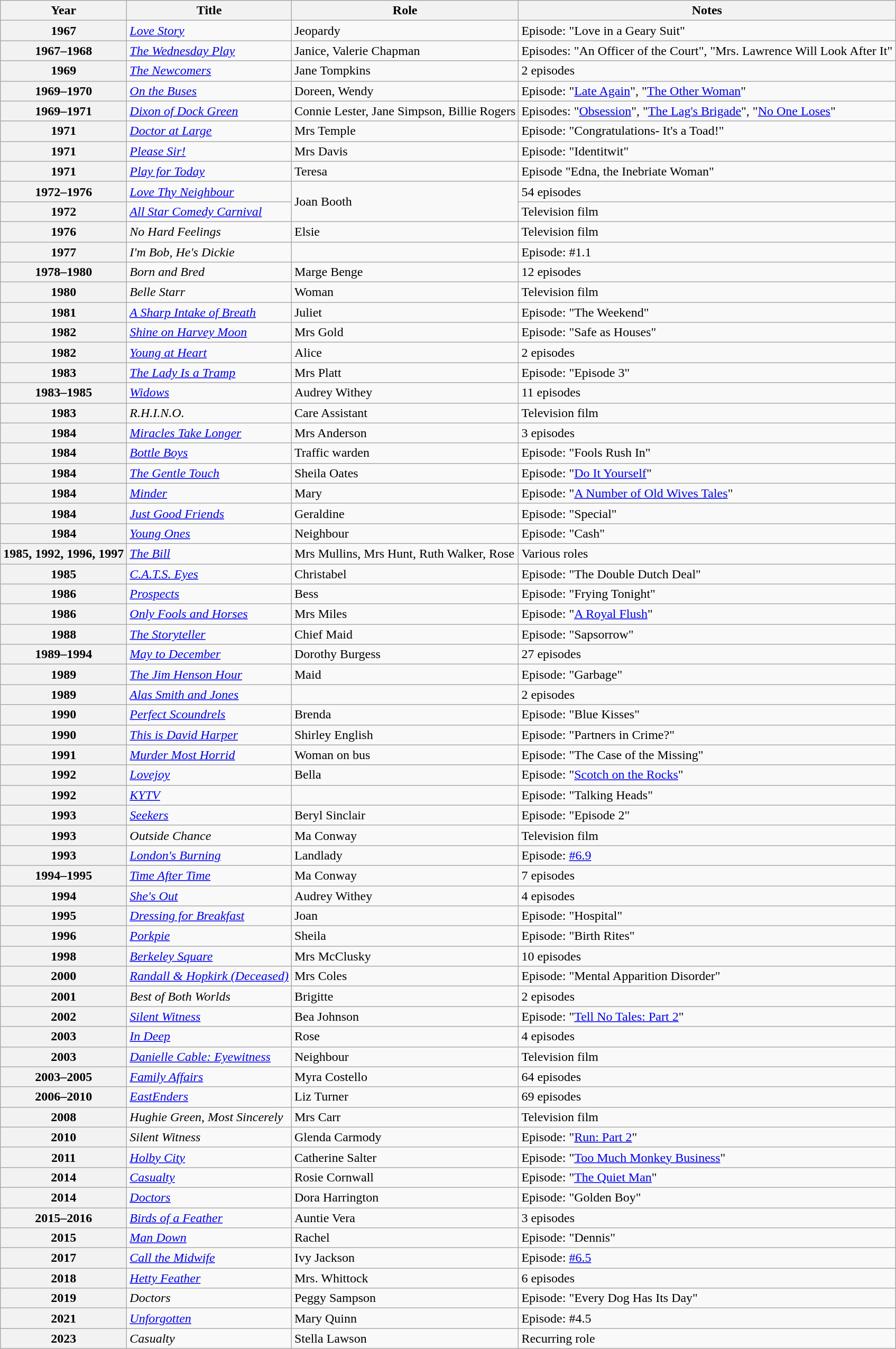<table class="wikitable plainrowheaders sortable">
<tr>
<th scope="col">Year</th>
<th scope="col">Title</th>
<th scope="col">Role</th>
<th scope="col" class="unsortable">Notes</th>
</tr>
<tr>
<th scope="row">1967</th>
<td><em><a href='#'>Love Story</a></em></td>
<td>Jeopardy</td>
<td>Episode: "Love in a Geary Suit"</td>
</tr>
<tr>
<th scope="row">1967–1968</th>
<td><em><a href='#'>The Wednesday Play</a></em></td>
<td>Janice, Valerie Chapman</td>
<td>Episodes: "An Officer of the Court", "Mrs. Lawrence Will Look After It"</td>
</tr>
<tr>
<th scope="row">1969</th>
<td><em><a href='#'>The Newcomers</a></em></td>
<td>Jane Tompkins</td>
<td>2 episodes</td>
</tr>
<tr>
<th scope="row">1969–1970</th>
<td><em><a href='#'>On the Buses</a></em></td>
<td>Doreen, Wendy</td>
<td>Episode: "<a href='#'>Late Again</a>", "<a href='#'>The Other Woman</a>"</td>
</tr>
<tr>
<th scope="row">1969–1971</th>
<td><em><a href='#'>Dixon of Dock Green</a></em></td>
<td>Connie Lester, Jane Simpson, Billie Rogers</td>
<td>Episodes: "<a href='#'>Obsession</a>", "<a href='#'>The Lag's Brigade</a>", "<a href='#'>No One Loses</a>"</td>
</tr>
<tr>
<th scope="row">1971</th>
<td><em><a href='#'>Doctor at Large</a></em></td>
<td>Mrs Temple</td>
<td>Episode: "Congratulations- It's a Toad!"</td>
</tr>
<tr>
<th scope="row">1971</th>
<td><em><a href='#'>Please Sir!</a></em></td>
<td>Mrs Davis</td>
<td>Episode: "Identitwit"</td>
</tr>
<tr>
<th scope="row">1971</th>
<td><em><a href='#'>Play for Today</a></em></td>
<td>Teresa</td>
<td>Episode "Edna, the Inebriate Woman"</td>
</tr>
<tr>
<th scope="row">1972–1976</th>
<td><em><a href='#'>Love Thy Neighbour</a></em></td>
<td rowspan="2">Joan Booth</td>
<td>54 episodes</td>
</tr>
<tr>
<th scope="row">1972</th>
<td><em><a href='#'>All Star Comedy Carnival</a></em></td>
<td>Television film</td>
</tr>
<tr>
<th scope="row">1976</th>
<td><em>No Hard Feelings</em></td>
<td>Elsie</td>
<td>Television film</td>
</tr>
<tr>
<th scope="row">1977</th>
<td><em>I'm Bob, He's Dickie</em></td>
<td></td>
<td>Episode: #1.1</td>
</tr>
<tr>
<th scope="row">1978–1980</th>
<td><em>Born and Bred</em></td>
<td>Marge Benge</td>
<td>12 episodes</td>
</tr>
<tr>
<th scope="row">1980</th>
<td><em>Belle Starr</em></td>
<td>Woman</td>
<td>Television film</td>
</tr>
<tr>
<th scope="row">1981</th>
<td><em><a href='#'>A Sharp Intake of Breath</a></em></td>
<td>Juliet</td>
<td>Episode: "The Weekend"</td>
</tr>
<tr>
<th scope="row">1982</th>
<td><em><a href='#'>Shine on Harvey Moon</a></em></td>
<td>Mrs Gold</td>
<td>Episode: "Safe as Houses"</td>
</tr>
<tr>
<th scope="row">1982</th>
<td><em><a href='#'>Young at Heart</a></em></td>
<td>Alice</td>
<td>2 episodes</td>
</tr>
<tr>
<th scope="row">1983</th>
<td><em><a href='#'>The Lady Is a Tramp</a></em></td>
<td>Mrs Platt</td>
<td>Episode: "Episode 3"</td>
</tr>
<tr>
<th scope="row">1983–1985</th>
<td><em><a href='#'>Widows</a></em></td>
<td>Audrey Withey</td>
<td>11 episodes</td>
</tr>
<tr>
<th scope="row">1983</th>
<td><em>R.H.I.N.O.</em></td>
<td>Care Assistant</td>
<td>Television film</td>
</tr>
<tr>
<th scope="row">1984</th>
<td><em><a href='#'>Miracles Take Longer</a></em></td>
<td>Mrs Anderson</td>
<td>3 episodes</td>
</tr>
<tr>
<th scope="row">1984</th>
<td><em><a href='#'>Bottle Boys</a></em></td>
<td>Traffic warden</td>
<td>Episode: "Fools Rush In"</td>
</tr>
<tr>
<th scope="row">1984</th>
<td><em><a href='#'>The Gentle Touch</a></em></td>
<td>Sheila Oates</td>
<td>Episode: "<a href='#'>Do It Yourself</a>"</td>
</tr>
<tr>
<th scope="row">1984</th>
<td><em><a href='#'>Minder</a></em></td>
<td>Mary</td>
<td>Episode: "<a href='#'>A Number of Old Wives Tales</a>"</td>
</tr>
<tr>
<th scope="row">1984</th>
<td><em><a href='#'>Just Good Friends</a></em></td>
<td>Geraldine</td>
<td>Episode: "Special"</td>
</tr>
<tr>
<th scope="row">1984</th>
<td><em><a href='#'>Young Ones</a></em></td>
<td>Neighbour</td>
<td>Episode:  "Cash"</td>
</tr>
<tr>
<th scope="row">1985, 1992, 1996, 1997</th>
<td><em><a href='#'>The Bill</a></em></td>
<td>Mrs Mullins, Mrs Hunt, Ruth Walker, Rose</td>
<td>Various roles</td>
</tr>
<tr>
<th scope="row">1985</th>
<td><em><a href='#'>C.A.T.S. Eyes</a></em></td>
<td>Christabel</td>
<td>Episode: "The Double Dutch Deal"</td>
</tr>
<tr>
<th scope="row">1986</th>
<td><em><a href='#'>Prospects</a></em></td>
<td>Bess</td>
<td>Episode: "Frying Tonight"</td>
</tr>
<tr>
<th scope="row">1986</th>
<td><em><a href='#'>Only Fools and Horses</a></em></td>
<td>Mrs Miles</td>
<td>Episode: "<a href='#'>A Royal Flush</a>"</td>
</tr>
<tr>
<th scope="row">1988</th>
<td><em><a href='#'>The Storyteller</a></em></td>
<td>Chief Maid</td>
<td>Episode: "Sapsorrow"</td>
</tr>
<tr>
<th scope="row">1989–1994</th>
<td><em><a href='#'>May to December</a></em></td>
<td>Dorothy Burgess</td>
<td>27 episodes</td>
</tr>
<tr>
<th scope="row">1989</th>
<td><em><a href='#'>The Jim Henson Hour</a></em></td>
<td>Maid</td>
<td>Episode: "Garbage"</td>
</tr>
<tr>
<th scope="row">1989</th>
<td><em><a href='#'>Alas Smith and Jones</a></em></td>
<td></td>
<td>2 episodes</td>
</tr>
<tr>
<th scope="row">1990</th>
<td><em><a href='#'>Perfect Scoundrels</a></em></td>
<td>Brenda</td>
<td>Episode: "Blue Kisses"</td>
</tr>
<tr>
<th scope="row">1990</th>
<td><em><a href='#'>This is David Harper</a></em></td>
<td>Shirley English</td>
<td>Episode: "Partners in Crime?"</td>
</tr>
<tr>
<th scope="row">1991</th>
<td><em><a href='#'>Murder Most Horrid</a></em></td>
<td>Woman on bus</td>
<td>Episode: "The Case of the Missing"</td>
</tr>
<tr>
<th scope="row">1992</th>
<td><em><a href='#'>Lovejoy</a></em></td>
<td>Bella</td>
<td>Episode: "<a href='#'>Scotch on the Rocks</a>"</td>
</tr>
<tr>
<th scope="row">1992</th>
<td><em><a href='#'>KYTV</a></em></td>
<td></td>
<td>Episode: "Talking Heads"</td>
</tr>
<tr>
<th scope="row">1993</th>
<td><em><a href='#'>Seekers</a></em></td>
<td>Beryl Sinclair</td>
<td>Episode: "Episode 2"</td>
</tr>
<tr>
<th scope="row">1993</th>
<td><em>Outside Chance</em></td>
<td>Ma Conway</td>
<td>Television film</td>
</tr>
<tr>
<th scope="row">1993</th>
<td><em><a href='#'>London's Burning</a></em></td>
<td>Landlady</td>
<td>Episode: <a href='#'>#6.9</a></td>
</tr>
<tr>
<th scope="row">1994–1995</th>
<td><em><a href='#'>Time After Time</a></em></td>
<td>Ma Conway</td>
<td>7 episodes</td>
</tr>
<tr>
<th scope="row">1994</th>
<td><em><a href='#'>She's Out</a></em></td>
<td>Audrey Withey</td>
<td>4 episodes</td>
</tr>
<tr>
<th scope="row">1995</th>
<td><em><a href='#'>Dressing for Breakfast</a></em></td>
<td>Joan</td>
<td>Episode: "Hospital"</td>
</tr>
<tr>
<th scope="row">1996</th>
<td><em><a href='#'>Porkpie</a></em></td>
<td>Sheila</td>
<td>Episode: "Birth Rites"</td>
</tr>
<tr>
<th scope="row">1998</th>
<td><em><a href='#'>Berkeley Square</a></em></td>
<td>Mrs McClusky</td>
<td>10 episodes</td>
</tr>
<tr>
<th scope="row">2000</th>
<td><em><a href='#'>Randall & Hopkirk (Deceased)</a></em></td>
<td>Mrs Coles</td>
<td>Episode: "Mental Apparition Disorder"</td>
</tr>
<tr>
<th scope="row">2001</th>
<td><em>Best of Both Worlds</em></td>
<td>Brigitte</td>
<td>2 episodes</td>
</tr>
<tr>
<th scope="row">2002</th>
<td><em><a href='#'>Silent Witness</a></em></td>
<td>Bea Johnson</td>
<td>Episode: "<a href='#'>Tell No Tales: Part 2</a>"</td>
</tr>
<tr>
<th scope="row">2003</th>
<td><em><a href='#'>In Deep</a></em></td>
<td>Rose</td>
<td>4 episodes</td>
</tr>
<tr>
<th scope="row">2003</th>
<td><em><a href='#'>Danielle Cable: Eyewitness</a></em></td>
<td>Neighbour</td>
<td>Television film</td>
</tr>
<tr>
<th scope="row">2003–2005</th>
<td><em><a href='#'>Family Affairs</a></em></td>
<td>Myra Costello</td>
<td>64 episodes</td>
</tr>
<tr>
<th scope="row">2006–2010</th>
<td><em><a href='#'>EastEnders</a></em></td>
<td>Liz Turner</td>
<td>69 episodes</td>
</tr>
<tr>
<th scope="row">2008</th>
<td><em>Hughie Green, Most Sincerely</em></td>
<td>Mrs Carr</td>
<td>Television film</td>
</tr>
<tr>
<th scope="row">2010</th>
<td><em>Silent Witness</em></td>
<td>Glenda Carmody</td>
<td>Episode: "<a href='#'>Run: Part 2</a>"</td>
</tr>
<tr>
<th scope="row">2011</th>
<td><em><a href='#'>Holby City</a></em></td>
<td>Catherine Salter</td>
<td>Episode: "<a href='#'>Too Much Monkey Business</a>"</td>
</tr>
<tr>
<th scope="row">2014</th>
<td><em><a href='#'>Casualty</a></em></td>
<td>Rosie Cornwall</td>
<td>Episode: "<a href='#'>The Quiet Man</a>"</td>
</tr>
<tr>
<th scope="row">2014</th>
<td><em><a href='#'>Doctors</a></em></td>
<td>Dora Harrington</td>
<td>Episode: "Golden Boy"</td>
</tr>
<tr>
<th scope="row">2015–2016</th>
<td><em><a href='#'>Birds of a Feather</a></em></td>
<td>Auntie Vera</td>
<td>3 episodes</td>
</tr>
<tr>
<th scope="row">2015</th>
<td><em><a href='#'>Man Down</a></em></td>
<td>Rachel</td>
<td>Episode: "Dennis"</td>
</tr>
<tr>
<th scope="row">2017</th>
<td><em><a href='#'>Call the Midwife</a></em></td>
<td>Ivy Jackson</td>
<td>Episode: <a href='#'>#6.5</a></td>
</tr>
<tr>
<th scope="row">2018</th>
<td><em><a href='#'>Hetty Feather</a></em></td>
<td>Mrs. Whittock</td>
<td>6 episodes</td>
</tr>
<tr>
<th scope="row">2019</th>
<td><em>Doctors</em></td>
<td>Peggy Sampson</td>
<td>Episode: "Every Dog Has Its Day"</td>
</tr>
<tr>
<th scope="row">2021</th>
<td><em><a href='#'>Unforgotten</a></em></td>
<td>Mary Quinn</td>
<td>Episode: #4.5</td>
</tr>
<tr>
<th scope="row">2023</th>
<td><em>Casualty</em></td>
<td>Stella Lawson</td>
<td>Recurring role</td>
</tr>
</table>
